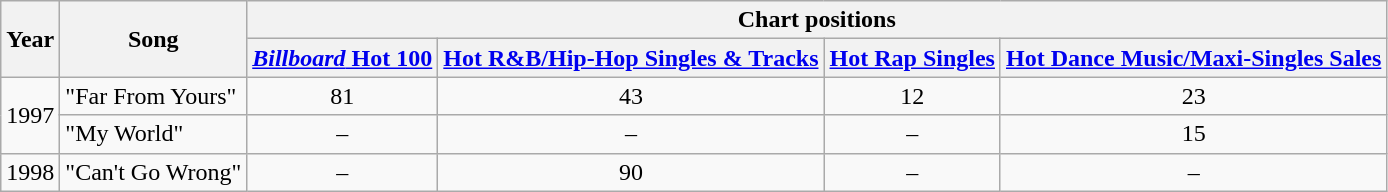<table class="wikitable">
<tr>
<th rowspan="2">Year</th>
<th rowspan="2">Song</th>
<th colspan="4">Chart positions</th>
</tr>
<tr>
<th><a href='#'><em>Billboard</em> Hot 100</a></th>
<th><a href='#'>Hot R&B/Hip-Hop Singles & Tracks</a></th>
<th><a href='#'>Hot Rap Singles</a></th>
<th><a href='#'>Hot Dance Music/Maxi-Singles Sales</a></th>
</tr>
<tr>
<td rowspan="2">1997</td>
<td>"Far From Yours"</td>
<td align="center">81</td>
<td align="center">43</td>
<td align="center">12</td>
<td align="center">23</td>
</tr>
<tr>
<td>"My World"</td>
<td align="center">–</td>
<td align="center">–</td>
<td align="center">–</td>
<td align="center">15</td>
</tr>
<tr>
<td>1998</td>
<td>"Can't Go Wrong"</td>
<td align="center">–</td>
<td align="center">90</td>
<td align="center">–</td>
<td align="center">–</td>
</tr>
</table>
